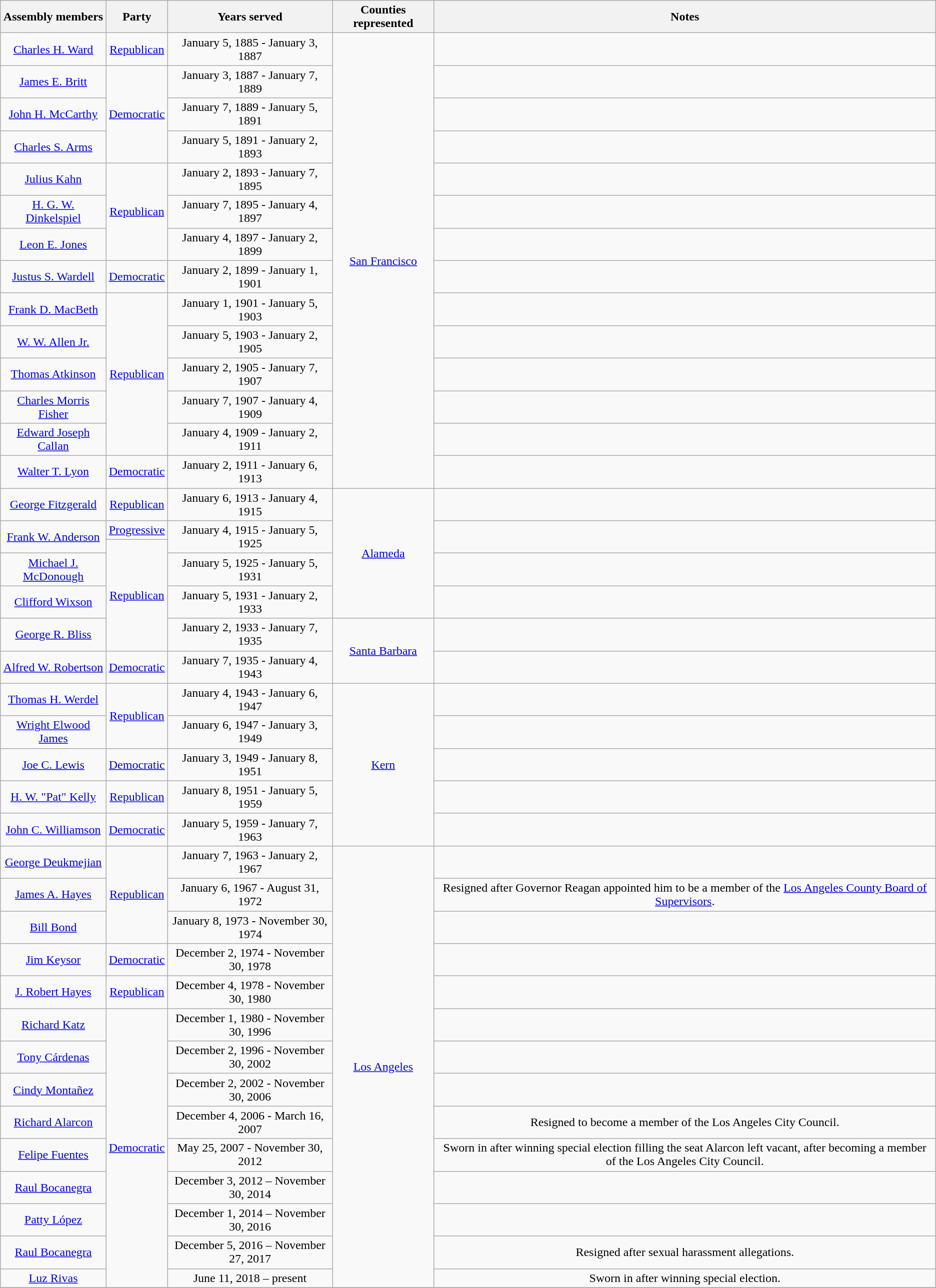<table class=wikitable style="text-align:center">
<tr>
<th>Assembly members</th>
<th>Party</th>
<th>Years served</th>
<th>Counties represented</th>
<th>Notes</th>
</tr>
<tr>
<td><a href='#'>Charles H. Ward</a></td>
<td><a href='#'>Republican</a></td>
<td>January 5, 1885 - January 3, 1887</td>
<td rowspan=14><a href='#'>San Francisco</a></td>
<td></td>
</tr>
<tr>
<td><a href='#'>James E. Britt</a></td>
<td rowspan=3 ><a href='#'>Democratic</a></td>
<td>January 3, 1887 - January 7, 1889</td>
<td></td>
</tr>
<tr>
<td><a href='#'>John H. McCarthy</a></td>
<td>January 7, 1889 - January 5, 1891</td>
<td></td>
</tr>
<tr>
<td><a href='#'>Charles S. Arms</a></td>
<td>January 5, 1891 - January 2, 1893</td>
<td></td>
</tr>
<tr>
<td><a href='#'>Julius Kahn</a></td>
<td rowspan=3 ><a href='#'>Republican</a></td>
<td>January 2, 1893 - January 7, 1895</td>
<td></td>
</tr>
<tr>
<td><a href='#'>H. G. W. Dinkelspiel</a></td>
<td>January 7, 1895 - January 4, 1897</td>
<td></td>
</tr>
<tr>
<td><a href='#'>Leon E. Jones</a></td>
<td>January 4, 1897 - January 2, 1899</td>
<td></td>
</tr>
<tr>
<td><a href='#'>Justus S. Wardell</a></td>
<td><a href='#'>Democratic</a></td>
<td>January 2, 1899 - January 1, 1901</td>
<td></td>
</tr>
<tr>
<td><a href='#'>Frank D. MacBeth</a></td>
<td rowspan=5 ><a href='#'>Republican</a></td>
<td>January 1, 1901 - January 5, 1903</td>
<td></td>
</tr>
<tr>
<td><a href='#'>W. W. Allen Jr.</a></td>
<td>January 5, 1903 - January 2, 1905</td>
<td></td>
</tr>
<tr>
<td><a href='#'>Thomas Atkinson</a></td>
<td>January 2, 1905 - January 7, 1907</td>
<td></td>
</tr>
<tr>
<td><a href='#'>Charles Morris Fisher</a></td>
<td>January 7, 1907 - January 4, 1909</td>
<td></td>
</tr>
<tr>
<td><a href='#'>Edward Joseph Callan</a></td>
<td>January 4, 1909 - January 2, 1911</td>
<td></td>
</tr>
<tr>
<td><a href='#'>Walter T. Lyon</a></td>
<td><a href='#'>Democratic</a></td>
<td>January 2, 1911 - January 6, 1913</td>
<td></td>
</tr>
<tr>
<td><a href='#'>George Fitzgerald</a></td>
<td><a href='#'>Republican</a></td>
<td>January 6, 1913 - January 4, 1915</td>
<td rowspan=5><a href='#'>Alameda</a></td>
<td></td>
</tr>
<tr>
<td rowspan=2><a href='#'>Frank W. Anderson</a></td>
<td><a href='#'>Progressive</a></td>
<td rowspan=2>January 4, 1915 - January 5, 1925</td>
<td rowspan=2></td>
</tr>
<tr>
<td rowspan=4 ><a href='#'>Republican</a></td>
</tr>
<tr>
<td><a href='#'>Michael J. McDonough</a></td>
<td>January 5, 1925 - January 5, 1931</td>
<td></td>
</tr>
<tr>
<td><a href='#'>Clifford Wixson</a></td>
<td>January 5, 1931 - January 2, 1933</td>
<td></td>
</tr>
<tr>
<td><a href='#'>George R. Bliss</a></td>
<td>January 2, 1933 - January 7, 1935</td>
<td rowspan=2><a href='#'>Santa Barbara</a></td>
<td></td>
</tr>
<tr>
<td><a href='#'>Alfred W. Robertson</a></td>
<td><a href='#'>Democratic</a></td>
<td>January 7, 1935 - January 4, 1943</td>
<td></td>
</tr>
<tr>
<td><a href='#'>Thomas H. Werdel</a></td>
<td rowspan=2 ><a href='#'>Republican</a></td>
<td>January 4, 1943 - January 6, 1947</td>
<td rowspan=5><a href='#'>Kern</a></td>
<td></td>
</tr>
<tr>
<td><a href='#'>Wright Elwood James</a></td>
<td>January 6, 1947 - January 3, 1949</td>
<td></td>
</tr>
<tr>
<td><a href='#'>Joe C. Lewis</a></td>
<td><a href='#'>Democratic</a></td>
<td>January 3, 1949 - January 8, 1951</td>
<td></td>
</tr>
<tr>
<td><a href='#'>H. W. "Pat" Kelly</a></td>
<td><a href='#'>Republican</a></td>
<td>January 8, 1951 - January 5, 1959</td>
<td></td>
</tr>
<tr>
<td><a href='#'>John C. Williamson</a></td>
<td><a href='#'>Democratic</a></td>
<td>January 5, 1959 - January 7, 1963</td>
<td></td>
</tr>
<tr>
<td><a href='#'>George Deukmejian</a></td>
<td rowspan=3 ><a href='#'>Republican</a></td>
<td>January 7, 1963 - January 2, 1967</td>
<td rowspan=14><a href='#'>Los Angeles</a></td>
<td></td>
</tr>
<tr>
<td><a href='#'>James A. Hayes</a></td>
<td>January 6, 1967 - August 31, 1972</td>
<td>Resigned after Governor Reagan appointed him to be a member of the <a href='#'>Los Angeles County Board of Supervisors</a>.</td>
</tr>
<tr>
<td><a href='#'>Bill Bond</a></td>
<td>January 8, 1973 - November 30, 1974</td>
<td></td>
</tr>
<tr>
<td><a href='#'>Jim Keysor</a></td>
<td><a href='#'>Democratic</a></td>
<td>December 2, 1974 - November 30, 1978</td>
<td></td>
</tr>
<tr>
<td><a href='#'>J. Robert Hayes</a></td>
<td><a href='#'>Republican</a></td>
<td>December 4, 1978 - November 30, 1980</td>
<td></td>
</tr>
<tr>
<td><a href='#'>Richard Katz</a></td>
<td rowspan=9 ><a href='#'>Democratic</a></td>
<td>December 1, 1980 - November 30, 1996</td>
<td></td>
</tr>
<tr>
<td><a href='#'>Tony Cárdenas</a></td>
<td>December 2, 1996 - November 30, 2002</td>
<td></td>
</tr>
<tr>
<td><a href='#'>Cindy Montañez</a></td>
<td>December 2, 2002 - November 30, 2006</td>
<td></td>
</tr>
<tr>
<td><a href='#'>Richard Alarcon</a></td>
<td>December 4, 2006 - March 16, 2007</td>
<td>Resigned to become a member of the Los Angeles City Council.</td>
</tr>
<tr>
<td><a href='#'>Felipe Fuentes</a></td>
<td>May 25, 2007 - November 30, 2012</td>
<td>Sworn in after winning special election filling the seat Alarcon left vacant, after becoming a member of the Los Angeles City Council.</td>
</tr>
<tr>
<td><a href='#'>Raul Bocanegra</a></td>
<td>December 3, 2012 – November 30, 2014</td>
<td></td>
</tr>
<tr>
<td><a href='#'>Patty López</a></td>
<td>December 1, 2014 – November 30, 2016</td>
<td></td>
</tr>
<tr>
<td><a href='#'>Raul Bocanegra</a></td>
<td>December 5, 2016 – November 27, 2017</td>
<td>Resigned after sexual harassment allegations.</td>
</tr>
<tr>
<td><a href='#'>Luz Rivas</a></td>
<td>June 11, 2018 – present</td>
<td>Sworn in after winning special election.</td>
</tr>
<tr>
</tr>
</table>
